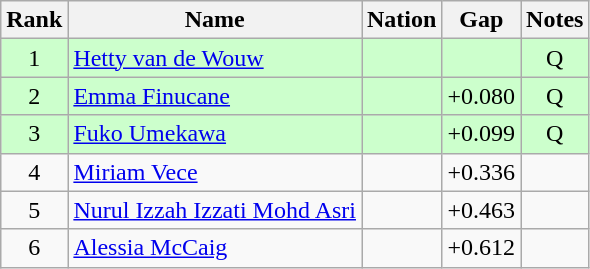<table class="wikitable sortable" style="text-align:center">
<tr>
<th>Rank</th>
<th>Name</th>
<th>Nation</th>
<th>Gap</th>
<th>Notes</th>
</tr>
<tr bgcolor=ccffcc>
<td>1</td>
<td align=left><a href='#'>Hetty van de Wouw</a></td>
<td align=left></td>
<td></td>
<td>Q</td>
</tr>
<tr bgcolor=ccffcc>
<td>2</td>
<td align=left><a href='#'>Emma Finucane</a></td>
<td align=left></td>
<td>+0.080</td>
<td>Q</td>
</tr>
<tr bgcolor=ccffcc>
<td>3</td>
<td align=left><a href='#'>Fuko Umekawa</a></td>
<td align=left></td>
<td>+0.099</td>
<td>Q</td>
</tr>
<tr>
<td>4</td>
<td align=left><a href='#'>Miriam Vece</a></td>
<td align=left></td>
<td>+0.336</td>
<td></td>
</tr>
<tr>
<td>5</td>
<td align=left><a href='#'>Nurul Izzah Izzati Mohd Asri</a></td>
<td align=left></td>
<td>+0.463</td>
<td></td>
</tr>
<tr>
<td>6</td>
<td align=left><a href='#'>Alessia McCaig</a></td>
<td align=left></td>
<td>+0.612</td>
<td></td>
</tr>
</table>
